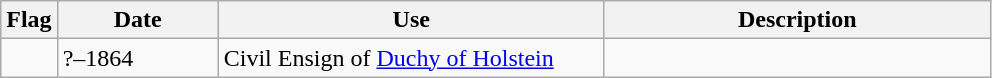<table class="wikitable">
<tr>
<th>Flag</th>
<th style="width:100px">Date</th>
<th style="width:250px">Use</th>
<th style="width:250px">Description</th>
</tr>
<tr>
<td></td>
<td>?–1864</td>
<td>Civil Ensign of <a href='#'>Duchy of Holstein</a></td>
<td></td>
</tr>
</table>
